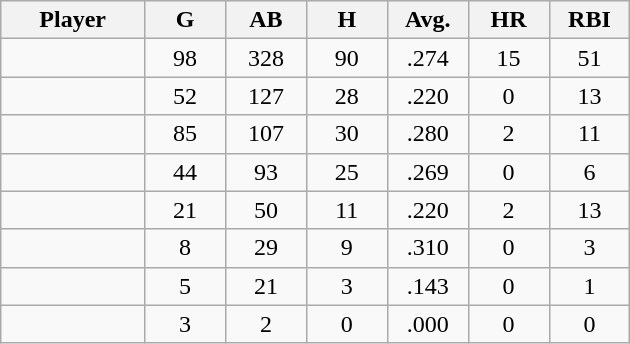<table class="wikitable sortable">
<tr>
<th bgcolor="#DDDDFF" width="16%">Player</th>
<th bgcolor="#DDDDFF" width="9%">G</th>
<th bgcolor="#DDDDFF" width="9%">AB</th>
<th bgcolor="#DDDDFF" width="9%">H</th>
<th bgcolor="#DDDDFF" width="9%">Avg.</th>
<th bgcolor="#DDDDFF" width="9%">HR</th>
<th bgcolor="#DDDDFF" width="9%">RBI</th>
</tr>
<tr align="center">
<td></td>
<td>98</td>
<td>328</td>
<td>90</td>
<td>.274</td>
<td>15</td>
<td>51</td>
</tr>
<tr align="center">
<td></td>
<td>52</td>
<td>127</td>
<td>28</td>
<td>.220</td>
<td>0</td>
<td>13</td>
</tr>
<tr align="center">
<td></td>
<td>85</td>
<td>107</td>
<td>30</td>
<td>.280</td>
<td>2</td>
<td>11</td>
</tr>
<tr align="center">
<td></td>
<td>44</td>
<td>93</td>
<td>25</td>
<td>.269</td>
<td>0</td>
<td>6</td>
</tr>
<tr align="center">
<td></td>
<td>21</td>
<td>50</td>
<td>11</td>
<td>.220</td>
<td>2</td>
<td>13</td>
</tr>
<tr align="center">
<td></td>
<td>8</td>
<td>29</td>
<td>9</td>
<td>.310</td>
<td>0</td>
<td>3</td>
</tr>
<tr align="center">
<td></td>
<td>5</td>
<td>21</td>
<td>3</td>
<td>.143</td>
<td>0</td>
<td>1</td>
</tr>
<tr align="center">
<td></td>
<td>3</td>
<td>2</td>
<td>0</td>
<td>.000</td>
<td>0</td>
<td>0</td>
</tr>
</table>
